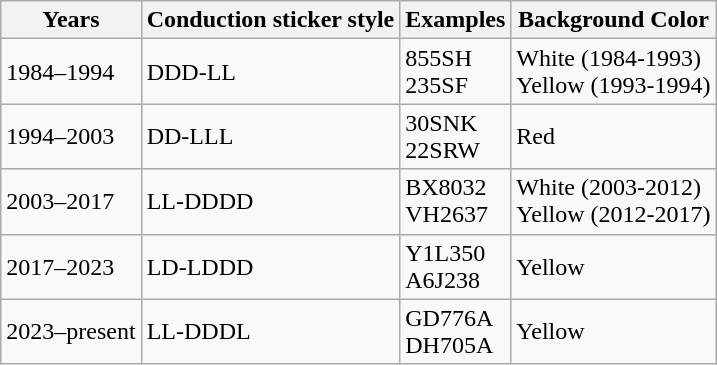<table class="wikitable">
<tr>
<th>Years</th>
<th>Conduction sticker style</th>
<th>Examples</th>
<th>Background Color</th>
</tr>
<tr>
<td>1984–1994</td>
<td>DDD-LL</td>
<td>855SH<br>235SF</td>
<td>White (1984-1993)<br>Yellow (1993-1994)</td>
</tr>
<tr>
<td>1994–2003</td>
<td>DD-LLL</td>
<td>30SNK<br>22SRW</td>
<td>Red</td>
</tr>
<tr>
<td>2003–2017</td>
<td>LL-DDDD</td>
<td>BX8032<br>VH2637</td>
<td>White (2003-2012)<br>Yellow (2012-2017)</td>
</tr>
<tr>
<td>2017–2023</td>
<td>LD-LDDD</td>
<td>Y1L350<br>A6J238</td>
<td>Yellow</td>
</tr>
<tr>
<td>2023–present</td>
<td>LL-DDDL</td>
<td>GD776A<br>DH705A</td>
<td>Yellow</td>
</tr>
</table>
